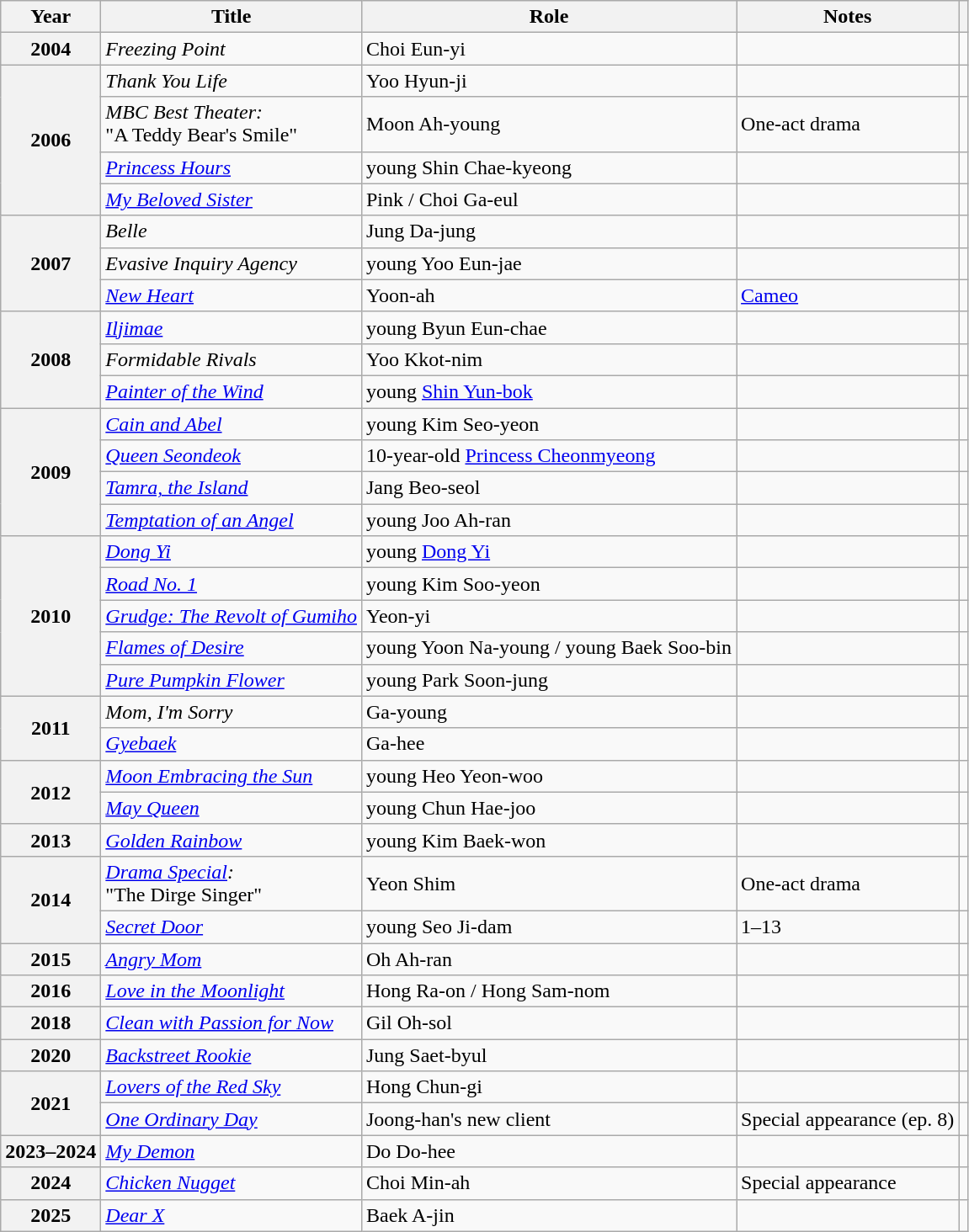<table class="wikitable sortable plainrowheaders">
<tr>
<th scope="col">Year</th>
<th scope="col">Title</th>
<th scope="col">Role</th>
<th scope="col">Notes</th>
<th scope="col" class="unsortable"></th>
</tr>
<tr>
<th scope="row">2004</th>
<td><em>Freezing Point</em></td>
<td>Choi Eun-yi</td>
<td></td>
<td></td>
</tr>
<tr>
<th scope="row" rowspan=4>2006</th>
<td><em>Thank You Life</em></td>
<td>Yoo Hyun-ji</td>
<td></td>
<td></td>
</tr>
<tr>
<td><em>MBC Best Theater:</em><br>"A Teddy Bear's Smile"</td>
<td>Moon Ah-young</td>
<td>One-act drama</td>
<td></td>
</tr>
<tr>
<td><em><a href='#'>Princess Hours</a></em></td>
<td>young Shin Chae-kyeong</td>
<td></td>
<td></td>
</tr>
<tr>
<td><em><a href='#'>My Beloved Sister</a></em></td>
<td>Pink / Choi Ga-eul</td>
<td></td>
<td></td>
</tr>
<tr>
<th scope="row" rowspan=3>2007</th>
<td><em>Belle</em></td>
<td>Jung Da-jung</td>
<td></td>
<td></td>
</tr>
<tr>
<td><em>Evasive Inquiry Agency</em></td>
<td>young Yoo Eun-jae</td>
<td></td>
<td></td>
</tr>
<tr>
<td><em><a href='#'>New Heart</a></em></td>
<td>Yoon-ah</td>
<td><a href='#'>Cameo</a></td>
<td></td>
</tr>
<tr>
<th scope="row" rowspan=3>2008</th>
<td><em><a href='#'>Iljimae</a></em></td>
<td>young Byun Eun-chae</td>
<td></td>
<td></td>
</tr>
<tr>
<td><em>Formidable Rivals</em></td>
<td>Yoo Kkot-nim</td>
<td></td>
<td></td>
</tr>
<tr>
<td><em><a href='#'>Painter of the Wind</a></em></td>
<td>young <a href='#'>Shin Yun-bok</a></td>
<td></td>
<td></td>
</tr>
<tr>
<th scope="row" rowspan=4>2009</th>
<td><em><a href='#'>Cain and Abel</a></em></td>
<td>young Kim Seo-yeon</td>
<td></td>
<td></td>
</tr>
<tr>
<td><em><a href='#'>Queen Seondeok</a></em></td>
<td>10-year-old <a href='#'>Princess Cheonmyeong</a></td>
<td></td>
<td></td>
</tr>
<tr>
<td><em><a href='#'>Tamra, the Island</a></em></td>
<td>Jang Beo-seol</td>
<td></td>
<td></td>
</tr>
<tr>
<td><em><a href='#'>Temptation of an Angel</a></em></td>
<td>young Joo Ah-ran</td>
<td></td>
<td></td>
</tr>
<tr>
<th scope="row" rowspan=5>2010</th>
<td><em><a href='#'>Dong Yi</a></em></td>
<td>young <a href='#'>Dong Yi</a></td>
<td></td>
<td></td>
</tr>
<tr>
<td><em><a href='#'>Road No. 1</a></em></td>
<td>young Kim Soo-yeon</td>
<td></td>
<td></td>
</tr>
<tr>
<td><em><a href='#'>Grudge: The Revolt of Gumiho</a></em></td>
<td>Yeon-yi</td>
<td></td>
<td></td>
</tr>
<tr>
<td><em><a href='#'>Flames of Desire</a></em></td>
<td>young Yoon Na-young / young Baek Soo-bin</td>
<td></td>
<td></td>
</tr>
<tr>
<td><em><a href='#'>Pure Pumpkin Flower</a></em></td>
<td>young Park Soon-jung</td>
<td></td>
<td></td>
</tr>
<tr>
<th scope="row" rowspan=2>2011</th>
<td><em>Mom, I'm Sorry</em></td>
<td>Ga-young</td>
<td></td>
<td></td>
</tr>
<tr>
<td><em><a href='#'>Gyebaek</a></em></td>
<td>Ga-hee</td>
<td></td>
<td></td>
</tr>
<tr>
<th scope="row" rowspan=2>2012</th>
<td><em><a href='#'>Moon Embracing the Sun</a></em></td>
<td>young Heo Yeon-woo</td>
<td></td>
<td></td>
</tr>
<tr>
<td><em><a href='#'>May Queen</a></em></td>
<td>young Chun Hae-joo</td>
<td></td>
<td></td>
</tr>
<tr>
<th scope="row">2013</th>
<td><em><a href='#'>Golden Rainbow</a></em></td>
<td>young Kim Baek-won</td>
<td></td>
<td></td>
</tr>
<tr>
<th scope="row" rowspan=2>2014</th>
<td><em><a href='#'>Drama Special</a>:</em><br>"The Dirge Singer"</td>
<td>Yeon Shim</td>
<td>One-act drama</td>
<td></td>
</tr>
<tr>
<td><em><a href='#'>Secret Door</a></em></td>
<td>young Seo Ji-dam</td>
<td> 1–13</td>
<td></td>
</tr>
<tr>
<th scope="row">2015</th>
<td><em><a href='#'>Angry Mom</a></em></td>
<td>Oh Ah-ran</td>
<td></td>
<td></td>
</tr>
<tr>
<th scope="row">2016</th>
<td><em><a href='#'>Love in the Moonlight</a></em></td>
<td>Hong Ra-on / Hong Sam-nom</td>
<td></td>
<td></td>
</tr>
<tr>
<th scope="row">2018</th>
<td><em><a href='#'>Clean with Passion for Now</a></em></td>
<td>Gil Oh-sol</td>
<td></td>
<td></td>
</tr>
<tr>
<th scope="row">2020</th>
<td><em><a href='#'>Backstreet Rookie</a></em></td>
<td>Jung Saet-byul</td>
<td></td>
<td></td>
</tr>
<tr>
<th scope="row" rowspan="2">2021</th>
<td><em><a href='#'>Lovers of the Red Sky</a></em></td>
<td>Hong Chun-gi</td>
<td></td>
<td></td>
</tr>
<tr>
<td><em><a href='#'>One Ordinary Day</a></em></td>
<td>Joong-han's new client</td>
<td>Special appearance (ep. 8)</td>
<td></td>
</tr>
<tr>
<th scope="row">2023–2024</th>
<td><em><a href='#'>My Demon</a></em></td>
<td>Do Do-hee</td>
<td></td>
<td></td>
</tr>
<tr>
<th scope="row">2024</th>
<td><em><a href='#'>Chicken Nugget</a></em></td>
<td>Choi Min-ah</td>
<td>Special appearance</td>
<td></td>
</tr>
<tr>
<th scope="row">2025</th>
<td><em><a href='#'>Dear X</a></em></td>
<td>Baek A-jin</td>
<td></td>
<td></td>
</tr>
</table>
